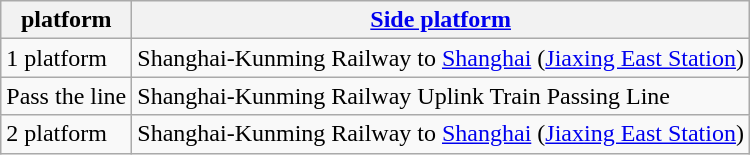<table class="wikitable">
<tr>
<th>platform</th>
<th><a href='#'>Side platform</a></th>
</tr>
<tr>
<td>1 platform</td>
<td>Shanghai-Kunming Railway to <a href='#'>Shanghai</a> (<a href='#'>Jiaxing East Station</a>)</td>
</tr>
<tr>
<td>Pass the line</td>
<td>Shanghai-Kunming Railway Uplink Train Passing Line</td>
</tr>
<tr>
<td>2 platform</td>
<td>Shanghai-Kunming Railway to <a href='#'>Shanghai</a> (<a href='#'>Jiaxing East Station</a>)</td>
</tr>
</table>
